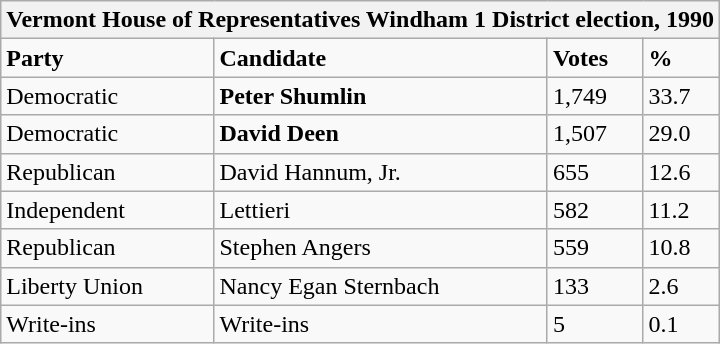<table class="wikitable">
<tr>
<th colspan="4">Vermont House of Representatives Windham 1 District election, 1990</th>
</tr>
<tr>
<td><strong>Party</strong></td>
<td><strong>Candidate</strong></td>
<td><strong>Votes</strong></td>
<td><strong>%</strong></td>
</tr>
<tr>
<td>Democratic</td>
<td><strong>Peter Shumlin</strong></td>
<td>1,749</td>
<td>33.7</td>
</tr>
<tr>
<td>Democratic</td>
<td><strong>David Deen</strong></td>
<td>1,507</td>
<td>29.0</td>
</tr>
<tr>
<td>Republican</td>
<td>David Hannum, Jr.</td>
<td>655</td>
<td>12.6</td>
</tr>
<tr>
<td>Independent</td>
<td>Lettieri</td>
<td>582</td>
<td>11.2</td>
</tr>
<tr>
<td>Republican</td>
<td>Stephen Angers</td>
<td>559</td>
<td>10.8</td>
</tr>
<tr>
<td>Liberty Union</td>
<td>Nancy Egan Sternbach</td>
<td>133</td>
<td>2.6</td>
</tr>
<tr>
<td>Write-ins</td>
<td>Write-ins</td>
<td>5</td>
<td>0.1</td>
</tr>
</table>
